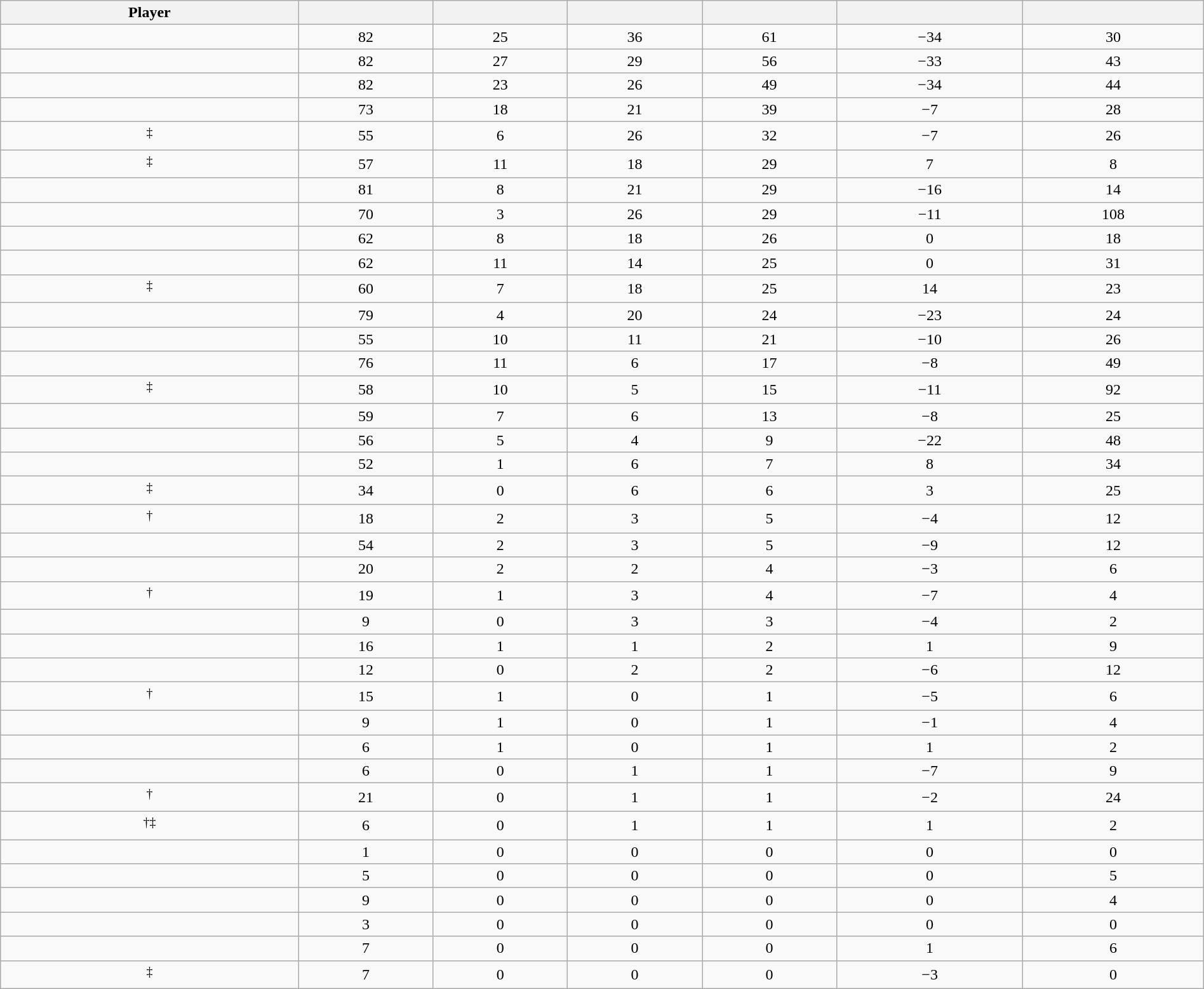<table class="wikitable sortable" style="width:100%;">
<tr align=center>
<th>Player</th>
<th></th>
<th></th>
<th></th>
<th></th>
<th data-sort-type="number"></th>
<th></th>
</tr>
<tr align=center>
<td></td>
<td>82</td>
<td>25</td>
<td>36</td>
<td>61</td>
<td>−34</td>
<td>30</td>
</tr>
<tr align=center>
<td></td>
<td>82</td>
<td>27</td>
<td>29</td>
<td>56</td>
<td>−33</td>
<td>43</td>
</tr>
<tr align=center>
<td></td>
<td>82</td>
<td>23</td>
<td>26</td>
<td>49</td>
<td>−34</td>
<td>44</td>
</tr>
<tr align=center>
<td></td>
<td>73</td>
<td>18</td>
<td>21</td>
<td>39</td>
<td>−7</td>
<td>28</td>
</tr>
<tr align=center>
<td><sup>‡</sup></td>
<td>55</td>
<td>6</td>
<td>26</td>
<td>32</td>
<td>−7</td>
<td>26</td>
</tr>
<tr align=center>
<td><sup>‡</sup></td>
<td>57</td>
<td>11</td>
<td>18</td>
<td>29</td>
<td>7</td>
<td>8</td>
</tr>
<tr align=center>
<td></td>
<td>81</td>
<td>8</td>
<td>21</td>
<td>29</td>
<td>−16</td>
<td>14</td>
</tr>
<tr align=center>
<td></td>
<td>70</td>
<td>3</td>
<td>26</td>
<td>29</td>
<td>−11</td>
<td>108</td>
</tr>
<tr align=center>
<td></td>
<td>62</td>
<td>8</td>
<td>18</td>
<td>26</td>
<td>0</td>
<td>18</td>
</tr>
<tr align=center>
<td></td>
<td>62</td>
<td>11</td>
<td>14</td>
<td>25</td>
<td>0</td>
<td>31</td>
</tr>
<tr align=center>
<td><sup>‡</sup></td>
<td>60</td>
<td>7</td>
<td>18</td>
<td>25</td>
<td>14</td>
<td>23</td>
</tr>
<tr align=center>
<td></td>
<td>79</td>
<td>4</td>
<td>20</td>
<td>24</td>
<td>−23</td>
<td>24</td>
</tr>
<tr align=center>
<td></td>
<td>55</td>
<td>10</td>
<td>11</td>
<td>21</td>
<td>−10</td>
<td>26</td>
</tr>
<tr align=center>
<td></td>
<td>76</td>
<td>11</td>
<td>6</td>
<td>17</td>
<td>−8</td>
<td>49</td>
</tr>
<tr align=center>
<td><sup>‡</sup></td>
<td>58</td>
<td>10</td>
<td>5</td>
<td>15</td>
<td>−11</td>
<td>92</td>
</tr>
<tr align=center>
<td></td>
<td>59</td>
<td>7</td>
<td>6</td>
<td>13</td>
<td>−8</td>
<td>25</td>
</tr>
<tr align=center>
<td></td>
<td>56</td>
<td>5</td>
<td>4</td>
<td>9</td>
<td>−22</td>
<td>48</td>
</tr>
<tr align=center>
<td></td>
<td>52</td>
<td>1</td>
<td>6</td>
<td>7</td>
<td>8</td>
<td>34</td>
</tr>
<tr align=center>
<td><sup>‡</sup></td>
<td>34</td>
<td>0</td>
<td>6</td>
<td>6</td>
<td>3</td>
<td>25</td>
</tr>
<tr align=center>
<td><sup>†</sup></td>
<td>18</td>
<td>2</td>
<td>3</td>
<td>5</td>
<td>−4</td>
<td>12</td>
</tr>
<tr align=center>
<td></td>
<td>54</td>
<td>2</td>
<td>3</td>
<td>5</td>
<td>−9</td>
<td>12</td>
</tr>
<tr align=center>
<td></td>
<td>20</td>
<td>2</td>
<td>2</td>
<td>4</td>
<td>−3</td>
<td>6</td>
</tr>
<tr align=center>
<td><sup>†</sup></td>
<td>19</td>
<td>1</td>
<td>3</td>
<td>4</td>
<td>−7</td>
<td>4</td>
</tr>
<tr align=center>
<td></td>
<td>9</td>
<td>0</td>
<td>3</td>
<td>3</td>
<td>−4</td>
<td>2</td>
</tr>
<tr align=center>
<td></td>
<td>16</td>
<td>1</td>
<td>1</td>
<td>2</td>
<td>1</td>
<td>9</td>
</tr>
<tr align=center>
<td></td>
<td>12</td>
<td>0</td>
<td>2</td>
<td>2</td>
<td>−6</td>
<td>12</td>
</tr>
<tr align=center>
<td><sup>†</sup></td>
<td>15</td>
<td>1</td>
<td>0</td>
<td>1</td>
<td>−5</td>
<td>6</td>
</tr>
<tr align=center>
<td></td>
<td>9</td>
<td>1</td>
<td>0</td>
<td>1</td>
<td>−1</td>
<td>4</td>
</tr>
<tr align=center>
<td></td>
<td>6</td>
<td>1</td>
<td>0</td>
<td>1</td>
<td>1</td>
<td>2</td>
</tr>
<tr align=center>
<td></td>
<td>6</td>
<td>0</td>
<td>1</td>
<td>1</td>
<td>−7</td>
<td>9</td>
</tr>
<tr align=center>
<td><sup>†</sup></td>
<td>21</td>
<td>0</td>
<td>1</td>
<td>1</td>
<td>−2</td>
<td>24</td>
</tr>
<tr align=center>
<td><sup>†‡</sup></td>
<td>6</td>
<td>0</td>
<td>1</td>
<td>1</td>
<td>1</td>
<td>2</td>
</tr>
<tr align=center>
<td></td>
<td>1</td>
<td>0</td>
<td>0</td>
<td>0</td>
<td>0</td>
<td>0</td>
</tr>
<tr align=center>
<td></td>
<td>5</td>
<td>0</td>
<td>0</td>
<td>0</td>
<td>0</td>
<td>5</td>
</tr>
<tr align=center>
<td></td>
<td>9</td>
<td>0</td>
<td>0</td>
<td>0</td>
<td>0</td>
<td>4</td>
</tr>
<tr align=center>
<td></td>
<td>3</td>
<td>0</td>
<td>0</td>
<td>0</td>
<td>0</td>
<td>0</td>
</tr>
<tr align=center>
<td></td>
<td>7</td>
<td>0</td>
<td>0</td>
<td>0</td>
<td>1</td>
<td>6</td>
</tr>
<tr align=center>
<td><sup>‡</sup></td>
<td>7</td>
<td>0</td>
<td>0</td>
<td>0</td>
<td>−3</td>
<td>0<br></td>
</tr>
</table>
